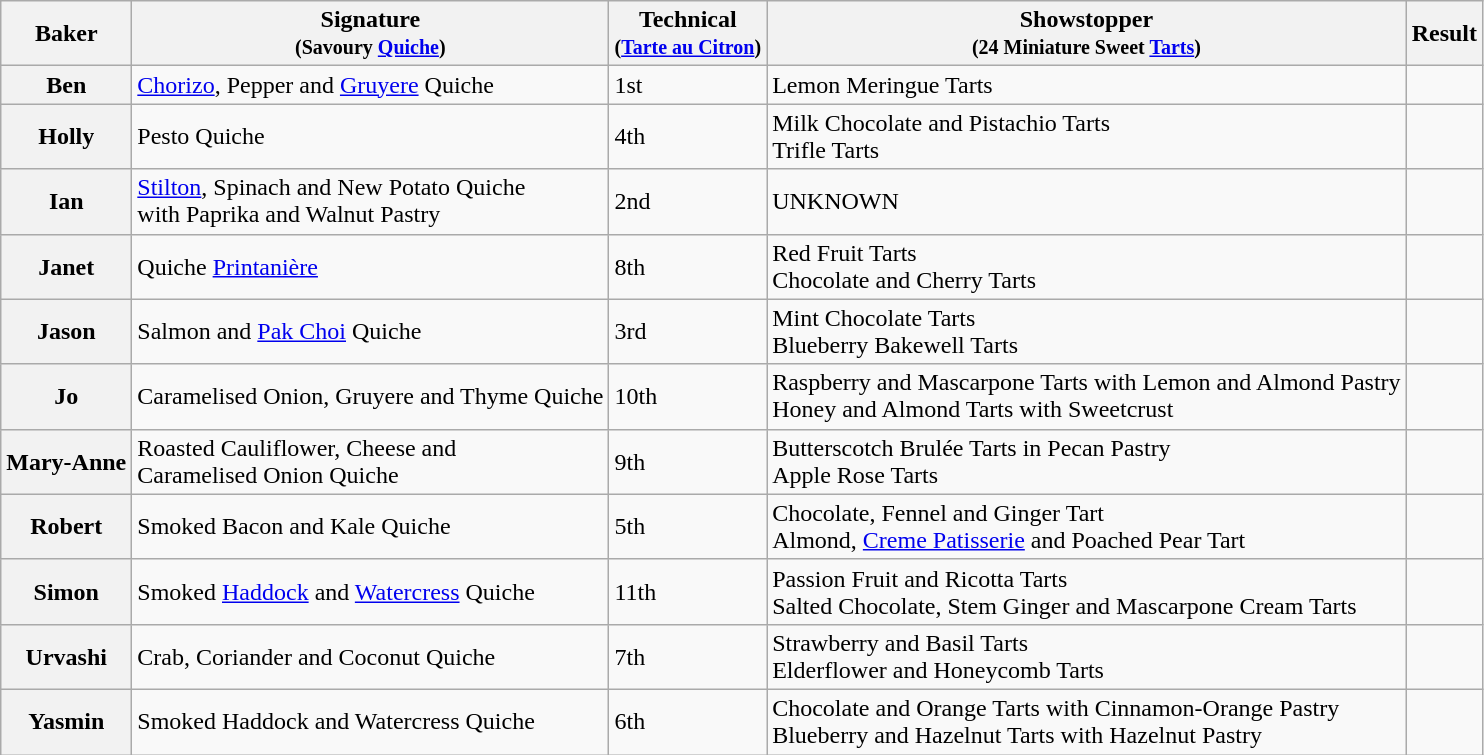<table class="wikitable sortable col3center sticky-header">
<tr>
<th scope="col">Baker</th>
<th scope="col" class="unsortable">Signature<br><small>(Savoury <a href='#'>Quiche</a>)</small></th>
<th scope="col">Technical<br><small>(<a href='#'>Tarte au Citron</a>)</small></th>
<th scope="col" class="unsortable">Showstopper<br><small>(24 Miniature Sweet <a href='#'>Tarts</a>)</small></th>
<th scope="col">Result</th>
</tr>
<tr>
<th scope="row">Ben</th>
<td><a href='#'>Chorizo</a>, Pepper and <a href='#'>Gruyere</a> Quiche</td>
<td>1st</td>
<td>Lemon Meringue Tarts</td>
<td></td>
</tr>
<tr>
<th scope="row">Holly</th>
<td>Pesto Quiche</td>
<td>4th</td>
<td>Milk Chocolate and Pistachio Tarts<br>Trifle Tarts</td>
<td></td>
</tr>
<tr>
<th scope="row">Ian</th>
<td><a href='#'>Stilton</a>, Spinach and New Potato Quiche<br>with Paprika and Walnut Pastry</td>
<td>2nd</td>
<td>UNKNOWN</td>
<td></td>
</tr>
<tr>
<th scope="row">Janet</th>
<td>Quiche <a href='#'>Printanière</a></td>
<td>8th</td>
<td>Red Fruit Tarts<br>Chocolate and Cherry Tarts</td>
<td></td>
</tr>
<tr>
<th scope="row">Jason</th>
<td>Salmon and <a href='#'>Pak Choi</a> Quiche</td>
<td>3rd</td>
<td>Mint Chocolate Tarts<br>Blueberry Bakewell Tarts</td>
<td></td>
</tr>
<tr>
<th scope="row">Jo</th>
<td>Caramelised Onion, Gruyere and Thyme Quiche</td>
<td>10th</td>
<td>Raspberry and Mascarpone Tarts with Lemon and Almond Pastry<br>Honey and Almond Tarts with Sweetcrust</td>
<td></td>
</tr>
<tr>
<th scope="row">Mary-Anne</th>
<td>Roasted Cauliflower, Cheese and<br>Caramelised Onion Quiche</td>
<td>9th</td>
<td>Butterscotch Brulée Tarts in Pecan Pastry<br>Apple Rose Tarts</td>
<td></td>
</tr>
<tr>
<th scope="row">Robert</th>
<td>Smoked Bacon and Kale Quiche</td>
<td>5th</td>
<td>Chocolate, Fennel and Ginger Tart<br>Almond, <a href='#'>Creme Patisserie</a> and Poached Pear Tart</td>
<td></td>
</tr>
<tr>
<th scope="row">Simon</th>
<td>Smoked <a href='#'>Haddock</a> and <a href='#'>Watercress</a> Quiche</td>
<td>11th</td>
<td>Passion Fruit and Ricotta Tarts<br>Salted Chocolate, Stem Ginger and Mascarpone Cream Tarts</td>
<td></td>
</tr>
<tr>
<th scope="row">Urvashi</th>
<td>Crab, Coriander and Coconut Quiche</td>
<td>7th</td>
<td>Strawberry and Basil Tarts<br>Elderflower and Honeycomb Tarts</td>
<td></td>
</tr>
<tr>
<th scope="row">Yasmin</th>
<td>Smoked Haddock and Watercress Quiche</td>
<td>6th</td>
<td>Chocolate and Orange Tarts with Cinnamon-Orange Pastry<br>Blueberry and Hazelnut Tarts with Hazelnut Pastry</td>
<td></td>
</tr>
</table>
